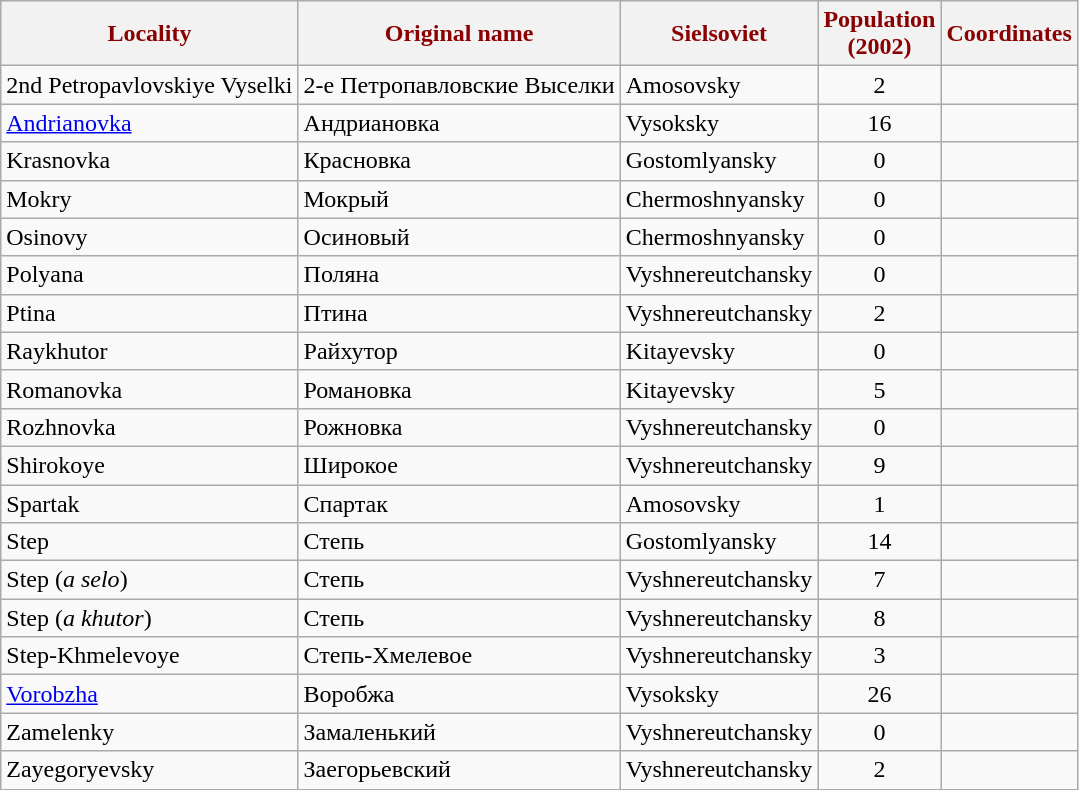<table class="wikitable">
<tr style="color: darkred;">
<th>Locality</th>
<th>Original name</th>
<th>Sielsoviet</th>
<th>Population<br>(2002)</th>
<th>Coordinates</th>
</tr>
<tr>
<td>2nd Petropavlovskiye Vyselki</td>
<td>2-е Петропавловские Выселки</td>
<td>Amosovsky</td>
<td style="text-align:center">2</td>
<td></td>
</tr>
<tr>
<td><a href='#'>Andrianovka</a></td>
<td>Андриановка</td>
<td>Vysoksky</td>
<td style="text-align:center">16</td>
<td></td>
</tr>
<tr>
<td>Krasnovka</td>
<td>Красновка</td>
<td>Gostomlyansky</td>
<td style="text-align:center">0</td>
<td></td>
</tr>
<tr>
<td>Mokry</td>
<td>Мокрый</td>
<td>Chermoshnyansky</td>
<td style="text-align:center">0</td>
<td></td>
</tr>
<tr>
<td>Osinovy</td>
<td>Осиновый</td>
<td>Chermoshnyansky</td>
<td style="text-align:center">0</td>
<td></td>
</tr>
<tr>
<td>Polyana</td>
<td>Поляна</td>
<td>Vyshnereutchansky</td>
<td style="text-align:center">0</td>
<td></td>
</tr>
<tr>
<td>Ptina</td>
<td>Птина</td>
<td>Vyshnereutchansky</td>
<td style="text-align:center">2</td>
<td></td>
</tr>
<tr>
<td>Raykhutor</td>
<td>Райхутор</td>
<td>Kitayevsky</td>
<td style="text-align:center">0</td>
<td></td>
</tr>
<tr>
<td>Romanovka</td>
<td>Романовка</td>
<td>Kitayevsky</td>
<td style="text-align:center">5</td>
<td></td>
</tr>
<tr>
<td>Rozhnovka</td>
<td>Рожновка</td>
<td>Vyshnereutchansky</td>
<td style="text-align:center">0</td>
<td></td>
</tr>
<tr>
<td>Shirokoye</td>
<td>Широкое</td>
<td>Vyshnereutchansky</td>
<td style="text-align:center">9</td>
<td></td>
</tr>
<tr>
<td>Spartak</td>
<td>Спартак</td>
<td>Amosovsky</td>
<td style="text-align:center">1</td>
<td></td>
</tr>
<tr>
<td>Step</td>
<td>Степь</td>
<td>Gostomlyansky</td>
<td style="text-align:center">14</td>
<td></td>
</tr>
<tr>
<td>Step (<em>a selo</em>)</td>
<td>Степь</td>
<td>Vyshnereutchansky</td>
<td style="text-align:center">7</td>
<td></td>
</tr>
<tr>
<td>Step (<em>a khutor</em>)</td>
<td>Степь</td>
<td>Vyshnereutchansky</td>
<td style="text-align:center">8</td>
<td></td>
</tr>
<tr>
<td>Step-Khmelevoye</td>
<td>Степь-Хмелевое</td>
<td>Vyshnereutchansky</td>
<td style="text-align:center">3</td>
<td></td>
</tr>
<tr>
<td><a href='#'>Vorobzha</a></td>
<td>Воробжа</td>
<td>Vysoksky</td>
<td style="text-align:center">26</td>
<td></td>
</tr>
<tr>
<td>Zamelenky</td>
<td>Замаленький</td>
<td>Vyshnereutchansky</td>
<td style="text-align:center">0</td>
<td></td>
</tr>
<tr>
<td>Zayegoryevsky</td>
<td>Заегорьевский</td>
<td>Vyshnereutchansky</td>
<td style="text-align:center">2</td>
<td></td>
</tr>
</table>
